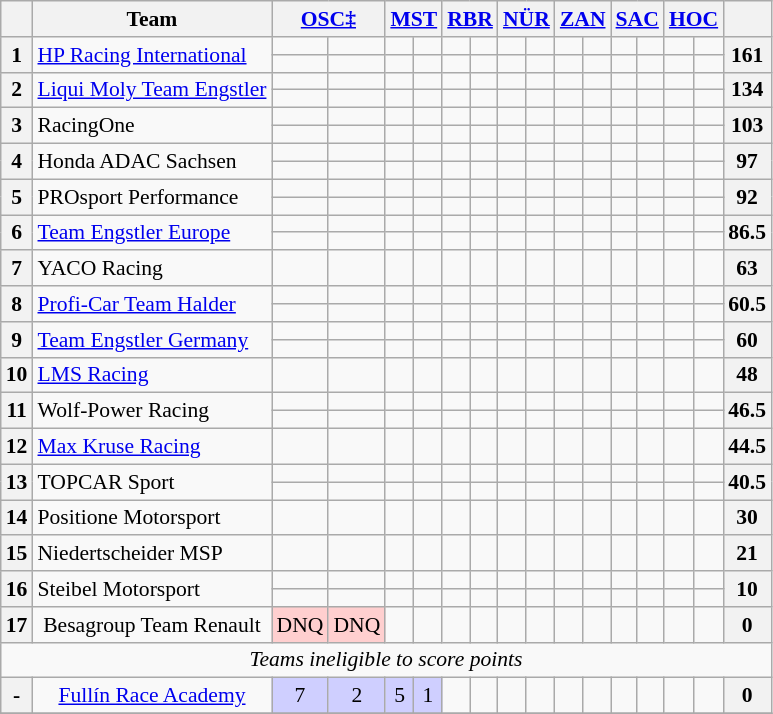<table align=left| class="wikitable" style="font-size: 90%; text-align: center">
<tr>
<th valign=middle></th>
<th valign=middle>Team</th>
<th colspan=2><a href='#'>OSC‡</a><br></th>
<th colspan=2><a href='#'>MST</a><br></th>
<th colspan=2><a href='#'>RBR</a><br></th>
<th colspan=2><a href='#'>NÜR</a><br></th>
<th colspan=2><a href='#'>ZAN</a><br></th>
<th colspan=2><a href='#'>SAC</a><br></th>
<th colspan=2><a href='#'>HOC</a><br></th>
<th valign=middle>  </th>
</tr>
<tr>
<th rowspan="2">1</th>
<td rowspan="2" align=left> <a href='#'>HP Racing International</a></td>
<td></td>
<td></td>
<td></td>
<td></td>
<td></td>
<td></td>
<td></td>
<td></td>
<td></td>
<td></td>
<td></td>
<td></td>
<td></td>
<td></td>
<th rowspan="2">161</th>
</tr>
<tr>
<td></td>
<td></td>
<td></td>
<td></td>
<td></td>
<td></td>
<td></td>
<td></td>
<td></td>
<td></td>
<td></td>
<td></td>
<td></td>
<td></td>
</tr>
<tr>
<th rowspan="2">2</th>
<td rowspan="2" align=left> <a href='#'>Liqui Moly Team Engstler</a></td>
<td></td>
<td></td>
<td></td>
<td></td>
<td></td>
<td></td>
<td></td>
<td></td>
<td></td>
<td></td>
<td></td>
<td></td>
<td></td>
<td></td>
<th rowspan="2">134</th>
</tr>
<tr>
<td></td>
<td></td>
<td></td>
<td></td>
<td></td>
<td></td>
<td></td>
<td></td>
<td></td>
<td></td>
<td></td>
<td></td>
<td></td>
<td></td>
</tr>
<tr>
<th rowspan="2">3</th>
<td rowspan="2" align=left> RacingOne</td>
<td></td>
<td></td>
<td></td>
<td></td>
<td></td>
<td></td>
<td></td>
<td></td>
<td></td>
<td></td>
<td></td>
<td></td>
<td></td>
<td></td>
<th rowspan="2">103</th>
</tr>
<tr>
<td></td>
<td></td>
<td></td>
<td></td>
<td></td>
<td></td>
<td></td>
<td></td>
<td></td>
<td></td>
<td></td>
<td></td>
<td></td>
<td></td>
</tr>
<tr>
<th rowspan="2">4</th>
<td rowspan="2" align=left> Honda ADAC Sachsen</td>
<td></td>
<td></td>
<td></td>
<td></td>
<td></td>
<td></td>
<td></td>
<td></td>
<td></td>
<td></td>
<td></td>
<td></td>
<td></td>
<td></td>
<th rowspan="2">97</th>
</tr>
<tr>
<td></td>
<td></td>
<td></td>
<td></td>
<td></td>
<td></td>
<td></td>
<td></td>
<td></td>
<td></td>
<td></td>
<td></td>
<td></td>
<td></td>
</tr>
<tr>
<th rowspan="2">5</th>
<td rowspan="2" align=left> PROsport Performance</td>
<td></td>
<td></td>
<td></td>
<td></td>
<td></td>
<td></td>
<td></td>
<td></td>
<td></td>
<td></td>
<td></td>
<td></td>
<td></td>
<td></td>
<th rowspan="2">92</th>
</tr>
<tr>
<td></td>
<td></td>
<td></td>
<td></td>
<td></td>
<td></td>
<td></td>
<td></td>
<td></td>
<td></td>
<td></td>
<td></td>
<td></td>
<td></td>
</tr>
<tr>
<th rowspan="2">6</th>
<td rowspan="2" align=left> <a href='#'>Team Engstler Europe</a></td>
<td></td>
<td></td>
<td></td>
<td></td>
<td></td>
<td></td>
<td></td>
<td></td>
<td></td>
<td></td>
<td></td>
<td></td>
<td></td>
<td></td>
<th rowspan="2">86.5</th>
</tr>
<tr>
<td></td>
<td></td>
<td></td>
<td></td>
<td></td>
<td></td>
<td></td>
<td></td>
<td></td>
<td></td>
<td></td>
<td></td>
<td></td>
<td></td>
</tr>
<tr>
<th rowspan="1">7</th>
<td align=left> YACO Racing</td>
<td></td>
<td></td>
<td></td>
<td></td>
<td></td>
<td></td>
<td></td>
<td></td>
<td></td>
<td></td>
<td></td>
<td></td>
<td></td>
<td></td>
<th rowspan="1">63</th>
</tr>
<tr>
<th rowspan="2">8</th>
<td rowspan="2" align=left> <a href='#'>Profi-Car Team Halder</a></td>
<td></td>
<td></td>
<td></td>
<td></td>
<td></td>
<td></td>
<td></td>
<td></td>
<td></td>
<td></td>
<td></td>
<td></td>
<td></td>
<td></td>
<th rowspan="2">60.5</th>
</tr>
<tr>
<td></td>
<td></td>
<td></td>
<td></td>
<td></td>
<td></td>
<td></td>
<td></td>
<td></td>
<td></td>
<td></td>
<td></td>
<td></td>
<td></td>
</tr>
<tr>
<th rowspan="2">9</th>
<td rowspan="2" align=left> <a href='#'>Team Engstler Germany</a></td>
<td></td>
<td></td>
<td></td>
<td></td>
<td></td>
<td></td>
<td></td>
<td></td>
<td></td>
<td></td>
<td></td>
<td></td>
<td></td>
<td></td>
<th rowspan="2">60</th>
</tr>
<tr>
<td></td>
<td></td>
<td></td>
<td></td>
<td></td>
<td></td>
<td></td>
<td></td>
<td></td>
<td></td>
<td></td>
<td></td>
<td></td>
<td></td>
</tr>
<tr>
<th rowspan="1">10</th>
<td align=left> <a href='#'>LMS Racing</a></td>
<td></td>
<td></td>
<td></td>
<td></td>
<td></td>
<td></td>
<td></td>
<td></td>
<td></td>
<td></td>
<td></td>
<td></td>
<td></td>
<td></td>
<th rowspan="1">48</th>
</tr>
<tr>
<th rowspan="2">11</th>
<td rowspan="2" align=left> Wolf-Power Racing</td>
<td></td>
<td></td>
<td></td>
<td></td>
<td></td>
<td></td>
<td></td>
<td></td>
<td></td>
<td></td>
<td></td>
<td></td>
<td></td>
<td></td>
<th rowspan="2">46.5</th>
</tr>
<tr>
<td></td>
<td></td>
<td></td>
<td></td>
<td></td>
<td></td>
<td></td>
<td></td>
<td></td>
<td></td>
<td></td>
<td></td>
<td></td>
<td></td>
</tr>
<tr>
<th rowspan="1">12</th>
<td align=left> <a href='#'>Max Kruse Racing</a></td>
<td></td>
<td></td>
<td></td>
<td></td>
<td></td>
<td></td>
<td></td>
<td></td>
<td></td>
<td></td>
<td></td>
<td></td>
<td></td>
<td></td>
<th rowspan="1">44.5</th>
</tr>
<tr>
<th rowspan="2">13</th>
<td rowspan="2" align=left> TOPCAR Sport</td>
<td></td>
<td></td>
<td></td>
<td></td>
<td></td>
<td></td>
<td></td>
<td></td>
<td></td>
<td></td>
<td></td>
<td></td>
<td></td>
<td></td>
<th rowspan="2">40.5</th>
</tr>
<tr>
<td></td>
<td></td>
<td></td>
<td></td>
<td></td>
<td></td>
<td></td>
<td></td>
<td></td>
<td></td>
<td></td>
<td></td>
<td></td>
<td></td>
</tr>
<tr>
<th rowspan="1">14</th>
<td align=left> Positione Motorsport</td>
<td></td>
<td></td>
<td></td>
<td></td>
<td></td>
<td></td>
<td></td>
<td></td>
<td></td>
<td></td>
<td></td>
<td></td>
<td></td>
<td></td>
<th rowspan="1">30</th>
</tr>
<tr>
<th rowspan="1">15</th>
<td align=left> Niedertscheider MSP</td>
<td></td>
<td></td>
<td></td>
<td></td>
<td></td>
<td></td>
<td></td>
<td></td>
<td></td>
<td></td>
<td></td>
<td></td>
<td></td>
<td></td>
<th rowspan="1">21</th>
</tr>
<tr>
<th rowspan="2">16</th>
<td rowspan="2" align=left> Steibel Motorsport</td>
<td></td>
<td></td>
<td></td>
<td></td>
<td></td>
<td></td>
<td></td>
<td></td>
<td></td>
<td></td>
<td></td>
<td></td>
<td></td>
<td></td>
<th rowspan="2">10</th>
</tr>
<tr>
<td></td>
<td></td>
<td></td>
<td></td>
<td></td>
<td></td>
<td></td>
<td></td>
<td></td>
<td></td>
<td></td>
<td></td>
<td></td>
<td></td>
</tr>
<tr>
<th rowspan="1">17</th>
<td> Besagroup Team Renault</td>
<td style="background:#ffcfcf;">DNQ</td>
<td style="background:#ffcfcf;">DNQ</td>
<td></td>
<td></td>
<td></td>
<td></td>
<td></td>
<td></td>
<td></td>
<td></td>
<td></td>
<td></td>
<td></td>
<td></td>
<th rowspan="1">0</th>
</tr>
<tr>
<td colspan=17><em>Teams ineligible to score points</em></td>
</tr>
<tr>
<th>-</th>
<td> <a href='#'>Fullín Race Academy</a></td>
<td style="background:#cfcfff;">7</td>
<td style="background:#cfcfff;">2</td>
<td style="background:#cfcfff;">5</td>
<td style="background:#cfcfff;">1</td>
<td></td>
<td></td>
<td></td>
<td></td>
<td></td>
<td></td>
<td></td>
<td></td>
<td></td>
<td></td>
<th>0</th>
</tr>
<tr>
</tr>
</table>
